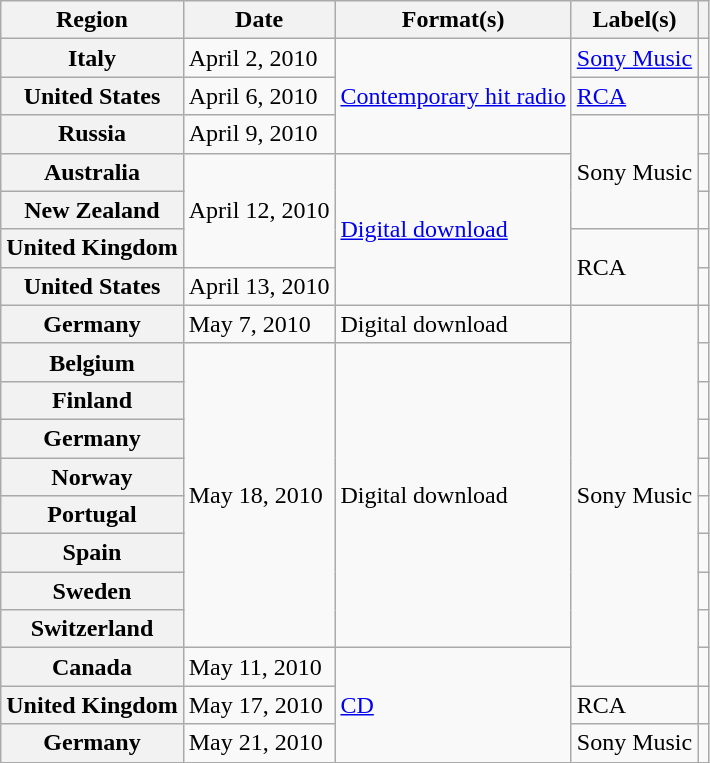<table class="wikitable sortable plainrowheaders">
<tr>
<th scope="col">Region</th>
<th scope="col">Date</th>
<th scope="col">Format(s)</th>
<th scope="col">Label(s)</th>
<th scope="col"></th>
</tr>
<tr>
<th scope=row>Italy</th>
<td>April 2, 2010</td>
<td rowspan="3"><a href='#'>Contemporary hit radio</a></td>
<td><a href='#'>Sony Music</a></td>
<td align="center"></td>
</tr>
<tr>
<th scope="row">United States</th>
<td>April 6, 2010</td>
<td><a href='#'>RCA</a></td>
<td align="center"></td>
</tr>
<tr>
<th scope="row">Russia</th>
<td>April 9, 2010</td>
<td rowspan="3">Sony Music</td>
<td align="center"></td>
</tr>
<tr>
<th scope="row">Australia</th>
<td rowspan="3">April 12, 2010</td>
<td rowspan="4"><a href='#'>Digital download</a></td>
<td align="center"></td>
</tr>
<tr>
<th scope="row">New Zealand</th>
<td align="center"></td>
</tr>
<tr>
<th scope="row">United Kingdom</th>
<td rowspan="2">RCA</td>
<td align="center"></td>
</tr>
<tr>
<th scope="row">United States</th>
<td>April 13, 2010</td>
<td align="center"></td>
</tr>
<tr>
<th scope="row">Germany</th>
<td>May 7, 2010</td>
<td>Digital download </td>
<td rowspan="10">Sony Music</td>
<td align="center"></td>
</tr>
<tr>
<th scope="row">Belgium</th>
<td rowspan="8">May 18, 2010</td>
<td rowspan="8">Digital download </td>
<td align="center"></td>
</tr>
<tr>
<th scope="row">Finland</th>
<td align="center"></td>
</tr>
<tr>
<th scope="row">Germany</th>
<td align="center"></td>
</tr>
<tr>
<th scope="row">Norway</th>
<td align="center"></td>
</tr>
<tr>
<th scope="row">Portugal</th>
<td align="center"></td>
</tr>
<tr>
<th scope="row">Spain</th>
<td align="center"></td>
</tr>
<tr>
<th scope="row">Sweden</th>
<td align="center"></td>
</tr>
<tr>
<th scope="row">Switzerland</th>
<td align="center"></td>
</tr>
<tr>
<th scope="row">Canada</th>
<td>May 11, 2010</td>
<td rowspan="3"><a href='#'>CD</a></td>
<td align="center"></td>
</tr>
<tr>
<th scope="row">United Kingdom</th>
<td>May 17, 2010</td>
<td>RCA</td>
<td align="center"></td>
</tr>
<tr>
<th scope="row">Germany</th>
<td>May 21, 2010</td>
<td>Sony Music</td>
<td align="center"></td>
</tr>
</table>
